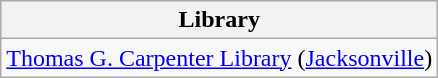<table class="wikitable sortable">
<tr>
<th>Library</th>
</tr>
<tr valign="top">
<td><a href='#'>Thomas G. Carpenter Library</a> (<a href='#'>Jacksonville</a>)</td>
</tr>
</table>
